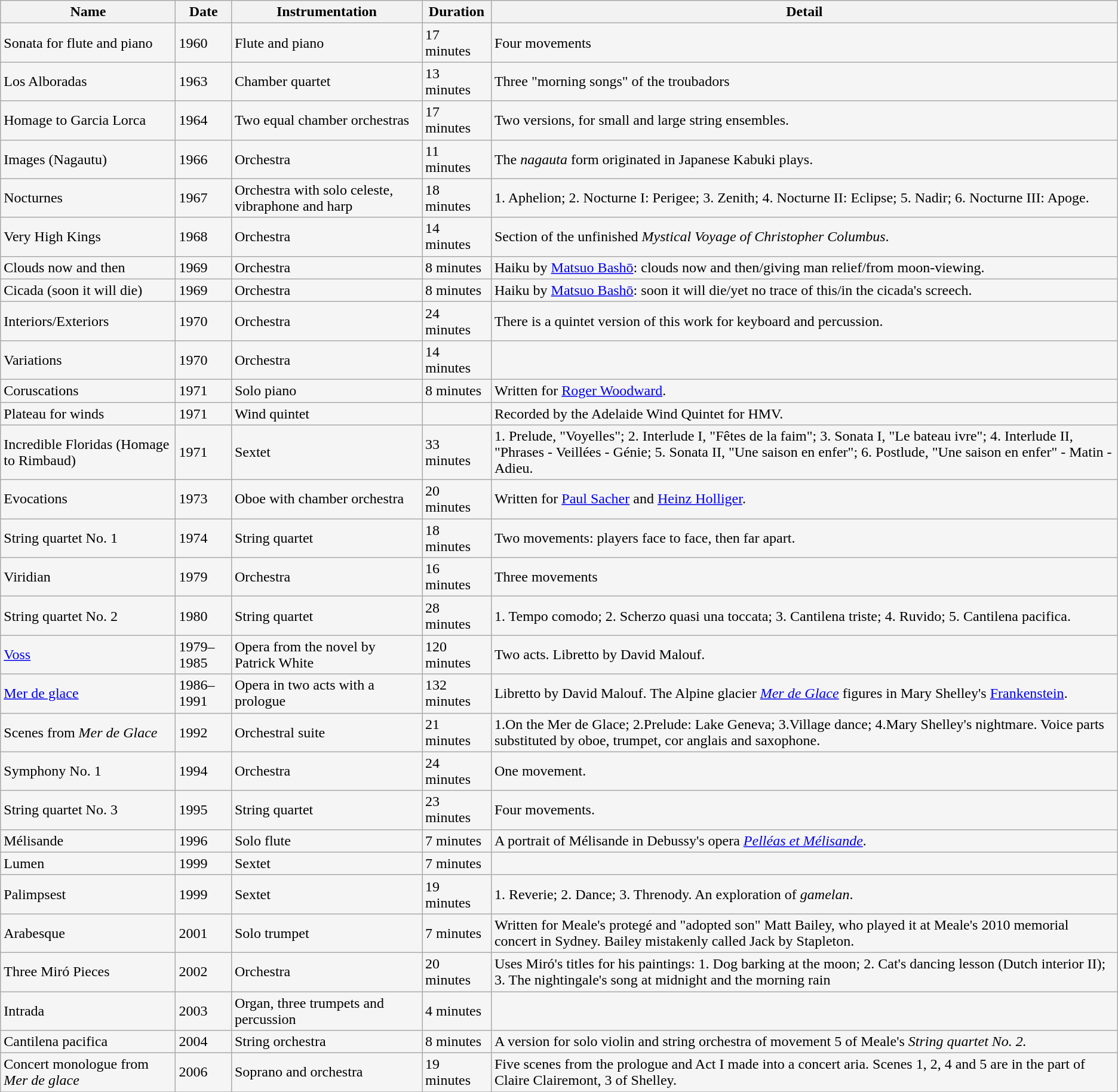<table class="wikitable sortable" style="border: 1px solid darkgray; background: whitesmoke; ">
<tr>
<th>Name</th>
<th>Date</th>
<th>Instrumentation</th>
<th>Duration</th>
<th>Detail</th>
</tr>
<tr>
<td>Sonata for flute and piano</td>
<td>1960</td>
<td>Flute and piano</td>
<td>17 minutes</td>
<td>Four movements</td>
</tr>
<tr>
<td>Los Alboradas</td>
<td>1963</td>
<td>Chamber quartet</td>
<td>13 minutes</td>
<td>Three "morning songs" of the troubadors</td>
</tr>
<tr>
<td>Homage to Garcia Lorca</td>
<td>1964</td>
<td>Two equal chamber orchestras</td>
<td>17 minutes</td>
<td>Two versions, for small and large string ensembles.</td>
</tr>
<tr>
<td>Images (Nagautu)</td>
<td>1966</td>
<td>Orchestra</td>
<td>11 minutes</td>
<td>The <em>nagauta</em> form originated in Japanese Kabuki plays.</td>
</tr>
<tr>
<td>Nocturnes</td>
<td>1967</td>
<td>Orchestra with solo celeste, vibraphone and harp</td>
<td>18 minutes</td>
<td>1. Aphelion; 2. Nocturne I: Perigee; 3. Zenith; 4. Nocturne II: Eclipse; 5. Nadir; 6. Nocturne III: Apoge.</td>
</tr>
<tr>
<td>Very High Kings</td>
<td>1968</td>
<td>Orchestra</td>
<td>14 minutes</td>
<td>Section of the unfinished <em>Mystical Voyage of Christopher Columbus</em>.</td>
</tr>
<tr>
<td>Clouds now and then</td>
<td>1969</td>
<td>Orchestra</td>
<td>8 minutes</td>
<td>Haiku by <a href='#'>Matsuo Bashō</a>: clouds now and then/giving man relief/from moon-viewing.</td>
</tr>
<tr>
<td>Cicada (soon it will die)</td>
<td>1969</td>
<td>Orchestra</td>
<td>8 minutes</td>
<td>Haiku by <a href='#'>Matsuo Bashō</a>: soon it will die/yet no trace of this/in the cicada's screech.</td>
</tr>
<tr>
<td>Interiors/Exteriors</td>
<td>1970</td>
<td>Orchestra</td>
<td>24 minutes</td>
<td>There is a quintet version of this work for keyboard and percussion.</td>
</tr>
<tr>
<td>Variations</td>
<td>1970</td>
<td>Orchestra</td>
<td>14 minutes</td>
<td></td>
</tr>
<tr>
<td>Coruscations</td>
<td>1971</td>
<td>Solo piano</td>
<td>8 minutes</td>
<td>Written for <a href='#'>Roger Woodward</a>.</td>
</tr>
<tr>
<td>Plateau for winds</td>
<td>1971</td>
<td>Wind quintet</td>
<td></td>
<td>Recorded by the Adelaide Wind Quintet for HMV.</td>
</tr>
<tr>
<td>Incredible Floridas (Homage to Rimbaud)</td>
<td>1971</td>
<td>Sextet</td>
<td>33 minutes</td>
<td>1. Prelude, "Voyelles"; 2. Interlude I, "Fêtes de la faim"; 3. Sonata I, "Le bateau ivre"; 4. Interlude II, "Phrases - Veillées - Génie; 5. Sonata II, "Une saison en enfer"; 6. Postlude, "Une saison en enfer" - Matin - Adieu.</td>
</tr>
<tr>
<td>Evocations</td>
<td>1973</td>
<td>Oboe with chamber orchestra</td>
<td>20 minutes</td>
<td>Written for <a href='#'>Paul Sacher</a> and <a href='#'>Heinz Holliger</a>.</td>
</tr>
<tr>
<td>String quartet No. 1</td>
<td>1974</td>
<td>String quartet</td>
<td>18 minutes</td>
<td>Two movements: players face to face, then far apart.</td>
</tr>
<tr>
<td>Viridian</td>
<td>1979</td>
<td>Orchestra</td>
<td>16 minutes</td>
<td>Three movements</td>
</tr>
<tr>
<td>String quartet No. 2</td>
<td>1980</td>
<td>String quartet</td>
<td>28 minutes</td>
<td>1. Tempo comodo; 2. Scherzo quasi una toccata; 3. Cantilena triste; 4. Ruvido; 5. Cantilena pacifica.</td>
</tr>
<tr>
<td><a href='#'>Voss</a></td>
<td>1979–1985</td>
<td>Opera from the novel by Patrick White</td>
<td>120 minutes</td>
<td>Two acts. Libretto by David Malouf.</td>
</tr>
<tr>
<td><a href='#'>Mer de glace</a></td>
<td>1986–1991</td>
<td>Opera in two acts with a prologue</td>
<td>132 minutes</td>
<td>Libretto by David Malouf. The Alpine glacier <em><a href='#'>Mer de Glace</a></em> figures in Mary Shelley's <a href='#'>Frankenstein</a>.</td>
</tr>
<tr>
<td>Scenes from <em>Mer de Glace</em></td>
<td>1992</td>
<td>Orchestral suite</td>
<td>21 minutes</td>
<td>1.On the Mer de Glace; 2.Prelude: Lake Geneva; 3.Village dance; 4.Mary Shelley's nightmare. Voice parts substituted by oboe, trumpet, cor anglais and saxophone.</td>
</tr>
<tr>
<td>Symphony No. 1</td>
<td>1994</td>
<td>Orchestra</td>
<td>24 minutes</td>
<td>One movement.</td>
</tr>
<tr>
<td>String quartet No. 3</td>
<td>1995</td>
<td>String quartet</td>
<td>23 minutes</td>
<td>Four movements.</td>
</tr>
<tr>
<td>Mélisande</td>
<td>1996</td>
<td>Solo flute</td>
<td>7 minutes</td>
<td>A portrait of Mélisande in Debussy's opera <em><a href='#'>Pelléas et Mélisande</a></em>.</td>
</tr>
<tr>
<td>Lumen</td>
<td>1999</td>
<td>Sextet</td>
<td>7 minutes</td>
<td></td>
</tr>
<tr>
<td>Palimpsest</td>
<td>1999</td>
<td>Sextet</td>
<td>19 minutes</td>
<td>1. Reverie; 2. Dance; 3. Threnody. An exploration of <em>gamelan</em>.</td>
</tr>
<tr>
<td>Arabesque</td>
<td>2001</td>
<td>Solo trumpet</td>
<td>7 minutes</td>
<td>Written for Meale's protegé and "adopted son" Matt Bailey, who played it at Meale's 2010 memorial concert in Sydney. Bailey mistakenly called Jack by Stapleton.</td>
</tr>
<tr>
<td>Three Miró Pieces</td>
<td>2002</td>
<td>Orchestra</td>
<td>20 minutes</td>
<td>Uses Miró's titles for his paintings: 1. Dog barking at the moon; 2. Cat's dancing lesson (Dutch interior II); 3. The nightingale's song at midnight and the morning rain</td>
</tr>
<tr>
<td>Intrada</td>
<td>2003</td>
<td>Organ, three trumpets and percussion</td>
<td>4 minutes</td>
<td></td>
</tr>
<tr>
<td>Cantilena pacifica</td>
<td>2004</td>
<td>String orchestra</td>
<td>8 minutes</td>
<td>A version for solo violin and string orchestra of movement 5 of Meale's <em>String quartet No. 2.</em></td>
</tr>
<tr>
<td>Concert monologue from <em>Mer de glace</em></td>
<td>2006</td>
<td>Soprano and orchestra</td>
<td>19 minutes</td>
<td>Five scenes from the prologue and Act I made into a concert aria. Scenes 1, 2, 4 and 5 are in the part of Claire Clairemont, 3 of Shelley.</td>
</tr>
<tr>
</tr>
</table>
